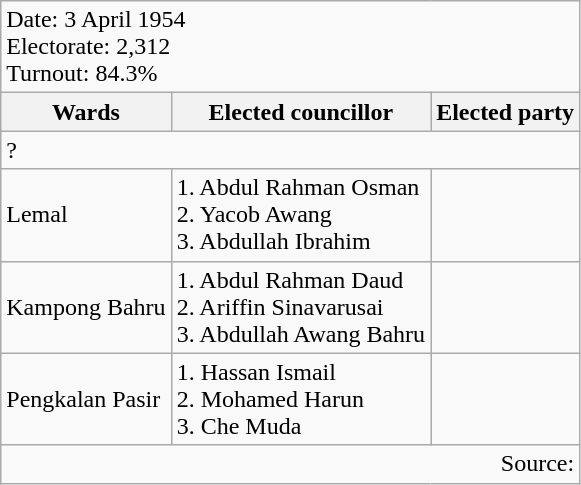<table class=wikitable>
<tr>
<td colspan=3>Date: 3 April 1954<br>Electorate: 2,312<br>Turnout: 84.3%</td>
</tr>
<tr>
<th>Wards</th>
<th>Elected councillor</th>
<th>Elected party</th>
</tr>
<tr>
<td colspan=3>? </td>
</tr>
<tr>
<td>Lemal</td>
<td>1. Abdul Rahman Osman<br>2. Yacob Awang<br>3. Abdullah Ibrahim</td>
<td></td>
</tr>
<tr>
<td>Kampong Bahru</td>
<td>1. Abdul Rahman Daud<br>2. Ariffin Sinavarusai<br>3. Abdullah Awang Bahru</td>
<td></td>
</tr>
<tr>
<td>Pengkalan Pasir</td>
<td>1. Hassan Ismail<br>2. Mohamed Harun<br>3. Che Muda</td>
<td></td>
</tr>
<tr>
<td colspan=3 align=right>Source: </td>
</tr>
</table>
